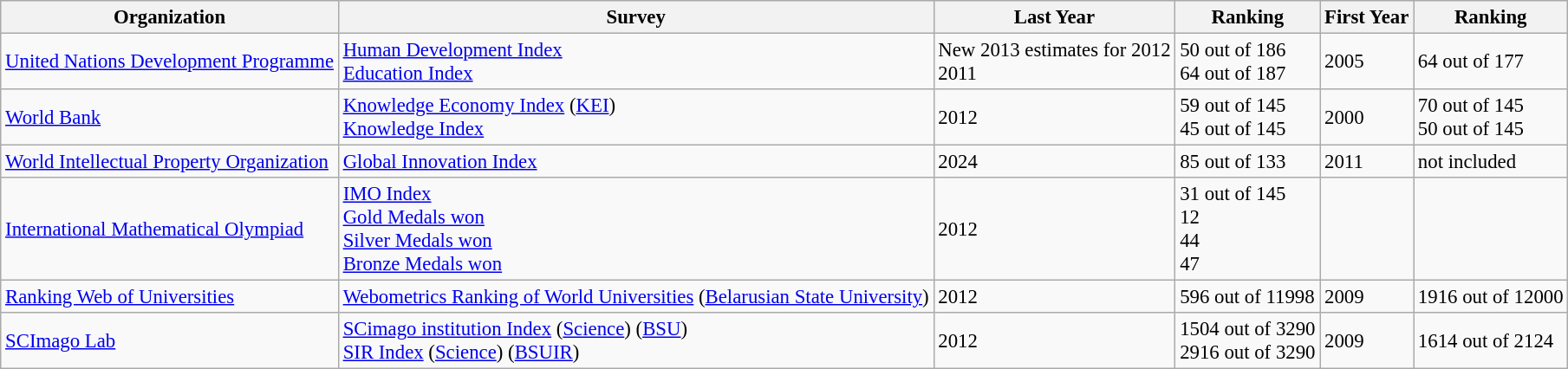<table class="wikitable" style="font-size:95%;">
<tr>
<th>Organization</th>
<th>Survey</th>
<th>Last Year</th>
<th>Ranking</th>
<th>First Year</th>
<th>Ranking</th>
</tr>
<tr>
<td align=left><a href='#'>United Nations Development Programme</a></td>
<td><a href='#'>Human Development Index</a><br><a href='#'>Education Index</a></td>
<td>New 2013 estimates for 2012 <br> 2011</td>
<td>50 out of 186 <br> 64 out of 187</td>
<td>2005</td>
<td>64 out of 177</td>
</tr>
<tr>
<td align=left><a href='#'>World Bank</a></td>
<td><a href='#'>Knowledge Economy Index</a> (<a href='#'>KEI</a>) <br><a href='#'>Knowledge Index</a></td>
<td>2012</td>
<td>59 out of 145  <br> 45 out of 145</td>
<td>2000</td>
<td>70 out of 145  <br> 50 out of 145</td>
</tr>
<tr>
<td align=left><a href='#'>World Intellectual Property Organization</a></td>
<td><a href='#'>Global Innovation Index</a></td>
<td>2024</td>
<td>85 out of 133</td>
<td>2011</td>
<td>not included</td>
</tr>
<tr>
<td align=left><a href='#'>International Mathematical Olympiad</a></td>
<td><a href='#'>IMO Index</a><br><a href='#'>Gold Medals won</a><br><a href='#'>Silver Medals won</a><br><a href='#'>Bronze Medals won</a></td>
<td>2012</td>
<td>31 out of 145 <br> 12 <br> 44 <br> 47</td>
<td></td>
<td></td>
</tr>
<tr>
<td align=left><a href='#'>Ranking Web of Universities</a></td>
<td><a href='#'>Webometrics Ranking of World Universities</a> (<a href='#'>Belarusian State University</a>) </td>
<td>2012</td>
<td>596 out of 11998</td>
<td>2009</td>
<td>1916 out of 12000</td>
</tr>
<tr>
<td align=left><a href='#'>SCImago Lab</a></td>
<td><a href='#'>SCimago institution Index</a> (<a href='#'>Science</a>) (<a href='#'>BSU</a>) <br><a href='#'>SIR Index</a> (<a href='#'>Science</a>) (<a href='#'>BSUIR</a>) </td>
<td>2012</td>
<td>1504 out of 3290 <br> 2916 out of 3290</td>
<td>2009</td>
<td>1614 out of 2124</td>
</tr>
</table>
